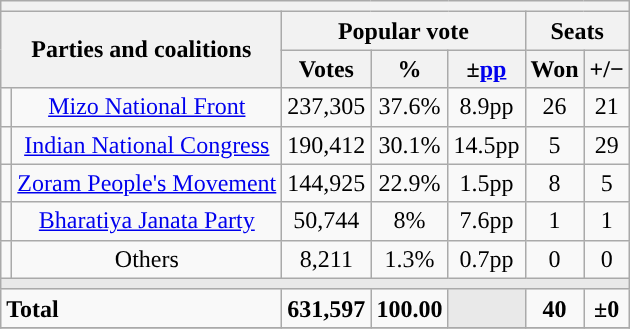<table class="wikitable" style="text-align:center">
<tr>
<th colspan=7></th>
</tr>
<tr>
<th colspan="2" rowspan="2">Parties and coalitions</th>
<th colspan="3">Popular vote</th>
<th colspan="2">Seats</th>
</tr>
<tr>
<th>Votes</th>
<th>%</th>
<th>±<a href='#'>pp</a></th>
<th>Won</th>
<th><strong>+/−</strong></th>
</tr>
<tr>
<td></td>
<td><a href='#'>Mizo National Front</a></td>
<td>237,305</td>
<td>37.6%</td>
<td>8.9pp</td>
<td>26</td>
<td>21</td>
</tr>
<tr>
<td></td>
<td><a href='#'>Indian National Congress</a></td>
<td>190,412</td>
<td>30.1%</td>
<td>14.5pp</td>
<td>5</td>
<td>29</td>
</tr>
<tr>
<td></td>
<td><a href='#'>Zoram People's Movement</a></td>
<td>144,925</td>
<td>22.9%</td>
<td>1.5pp</td>
<td>8</td>
<td>5</td>
</tr>
<tr>
<td></td>
<td><a href='#'>Bharatiya Janata Party</a></td>
<td>50,744</td>
<td>8%</td>
<td>7.6pp</td>
<td>1</td>
<td>1</td>
</tr>
<tr>
<td></td>
<td>Others</td>
<td>8,211</td>
<td>1.3%</td>
<td>0.7pp</td>
<td>0</td>
<td>0</td>
</tr>
<tr>
<td colspan="7" bgcolor="#E9E9E9"></td>
</tr>
<tr style="font-weight:bold;">
<td align="left" colspan="2">Total</td>
<td>631,597</td>
<td>100.00</td>
<td bgcolor="#E9E9E9"></td>
<td>40</td>
<td>±0</td>
</tr>
<tr>
</tr>
</table>
